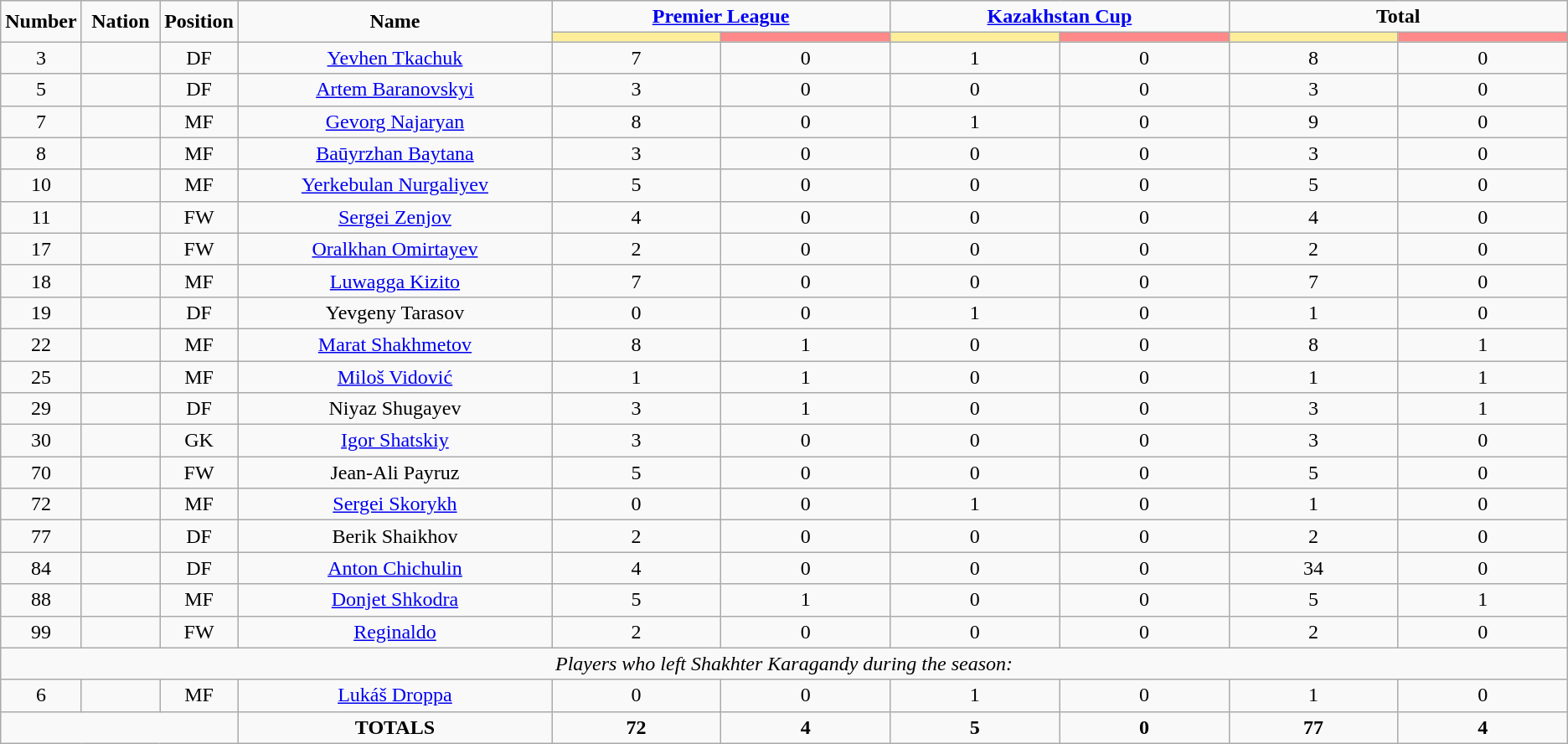<table class="wikitable" style="text-align:center;">
<tr>
<td rowspan="2"  style="width:5%; text-align:center;"><strong>Number</strong></td>
<td rowspan="2"  style="width:5%; text-align:center;"><strong>Nation</strong></td>
<td rowspan="2"  style="width:5%; text-align:center;"><strong>Position</strong></td>
<td rowspan="2"  style="width:20%; text-align:center;"><strong>Name</strong></td>
<td colspan="2" style="text-align:center;"><strong><a href='#'>Premier League</a></strong></td>
<td colspan="2" style="text-align:center;"><strong><a href='#'>Kazakhstan Cup</a></strong></td>
<td colspan="2" style="text-align:center;"><strong>Total</strong></td>
</tr>
<tr>
<th style="width:60px; background:#fe9;"></th>
<th style="width:60px; background:#ff8888;"></th>
<th style="width:60px; background:#fe9;"></th>
<th style="width:60px; background:#ff8888;"></th>
<th style="width:60px; background:#fe9;"></th>
<th style="width:60px; background:#ff8888;"></th>
</tr>
<tr>
<td>3</td>
<td></td>
<td>DF</td>
<td><a href='#'>Yevhen Tkachuk</a></td>
<td>7</td>
<td>0</td>
<td>1</td>
<td>0</td>
<td>8</td>
<td>0</td>
</tr>
<tr>
<td>5</td>
<td></td>
<td>DF</td>
<td><a href='#'>Artem Baranovskyi</a></td>
<td>3</td>
<td>0</td>
<td>0</td>
<td>0</td>
<td>3</td>
<td>0</td>
</tr>
<tr>
<td>7</td>
<td></td>
<td>MF</td>
<td><a href='#'>Gevorg Najaryan</a></td>
<td>8</td>
<td>0</td>
<td>1</td>
<td>0</td>
<td>9</td>
<td>0</td>
</tr>
<tr>
<td>8</td>
<td></td>
<td>MF</td>
<td><a href='#'>Baūyrzhan Baytana</a></td>
<td>3</td>
<td>0</td>
<td>0</td>
<td>0</td>
<td>3</td>
<td>0</td>
</tr>
<tr>
<td>10</td>
<td></td>
<td>MF</td>
<td><a href='#'>Yerkebulan Nurgaliyev</a></td>
<td>5</td>
<td>0</td>
<td>0</td>
<td>0</td>
<td>5</td>
<td>0</td>
</tr>
<tr>
<td>11</td>
<td></td>
<td>FW</td>
<td><a href='#'>Sergei Zenjov</a></td>
<td>4</td>
<td>0</td>
<td>0</td>
<td>0</td>
<td>4</td>
<td>0</td>
</tr>
<tr>
<td>17</td>
<td></td>
<td>FW</td>
<td><a href='#'>Oralkhan Omirtayev</a></td>
<td>2</td>
<td>0</td>
<td>0</td>
<td>0</td>
<td>2</td>
<td>0</td>
</tr>
<tr>
<td>18</td>
<td></td>
<td>MF</td>
<td><a href='#'>Luwagga Kizito</a></td>
<td>7</td>
<td>0</td>
<td>0</td>
<td>0</td>
<td>7</td>
<td>0</td>
</tr>
<tr>
<td>19</td>
<td></td>
<td>DF</td>
<td>Yevgeny Tarasov</td>
<td>0</td>
<td>0</td>
<td>1</td>
<td>0</td>
<td>1</td>
<td>0</td>
</tr>
<tr>
<td>22</td>
<td></td>
<td>MF</td>
<td><a href='#'>Marat Shakhmetov</a></td>
<td>8</td>
<td>1</td>
<td>0</td>
<td>0</td>
<td>8</td>
<td>1</td>
</tr>
<tr>
<td>25</td>
<td></td>
<td>MF</td>
<td><a href='#'>Miloš Vidović</a></td>
<td>1</td>
<td>1</td>
<td>0</td>
<td>0</td>
<td>1</td>
<td>1</td>
</tr>
<tr>
<td>29</td>
<td></td>
<td>DF</td>
<td>Niyaz Shugayev</td>
<td>3</td>
<td>1</td>
<td>0</td>
<td>0</td>
<td>3</td>
<td>1</td>
</tr>
<tr>
<td>30</td>
<td></td>
<td>GK</td>
<td><a href='#'>Igor Shatskiy</a></td>
<td>3</td>
<td>0</td>
<td>0</td>
<td>0</td>
<td>3</td>
<td>0</td>
</tr>
<tr>
<td>70</td>
<td></td>
<td>FW</td>
<td>Jean-Ali Payruz</td>
<td>5</td>
<td>0</td>
<td>0</td>
<td>0</td>
<td>5</td>
<td>0</td>
</tr>
<tr>
<td>72</td>
<td></td>
<td>MF</td>
<td><a href='#'>Sergei Skorykh</a></td>
<td>0</td>
<td>0</td>
<td>1</td>
<td>0</td>
<td>1</td>
<td>0</td>
</tr>
<tr>
<td>77</td>
<td></td>
<td>DF</td>
<td>Berik Shaikhov</td>
<td>2</td>
<td>0</td>
<td>0</td>
<td>0</td>
<td>2</td>
<td>0</td>
</tr>
<tr>
<td>84</td>
<td></td>
<td>DF</td>
<td><a href='#'>Anton Chichulin</a></td>
<td>4</td>
<td>0</td>
<td>0</td>
<td>0</td>
<td>34</td>
<td>0</td>
</tr>
<tr>
<td>88</td>
<td></td>
<td>MF</td>
<td><a href='#'>Donjet Shkodra</a></td>
<td>5</td>
<td>1</td>
<td>0</td>
<td>0</td>
<td>5</td>
<td>1</td>
</tr>
<tr>
<td>99</td>
<td></td>
<td>FW</td>
<td><a href='#'>Reginaldo</a></td>
<td>2</td>
<td>0</td>
<td>0</td>
<td>0</td>
<td>2</td>
<td>0</td>
</tr>
<tr>
<td colspan="14"><em>Players who left Shakhter Karagandy during the season:</em></td>
</tr>
<tr>
<td>6</td>
<td></td>
<td>MF</td>
<td><a href='#'>Lukáš Droppa</a></td>
<td>0</td>
<td>0</td>
<td>1</td>
<td>0</td>
<td>1</td>
<td>0</td>
</tr>
<tr>
<td colspan="3"></td>
<td><strong>TOTALS</strong></td>
<td><strong>72</strong></td>
<td><strong>4</strong></td>
<td><strong>5</strong></td>
<td><strong>0</strong></td>
<td><strong>77</strong></td>
<td><strong>4</strong></td>
</tr>
</table>
